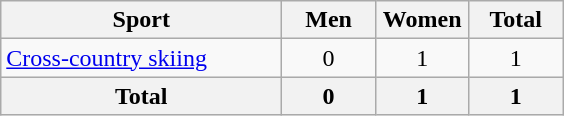<table class="wikitable sortable" style="text-align:center;">
<tr>
<th width=180>Sport</th>
<th width=55>Men</th>
<th width=55>Women</th>
<th width=55>Total</th>
</tr>
<tr>
<td align=left><a href='#'>Cross-country skiing</a></td>
<td>0</td>
<td>1</td>
<td>1</td>
</tr>
<tr>
<th>Total</th>
<th>0</th>
<th>1</th>
<th>1</th>
</tr>
</table>
